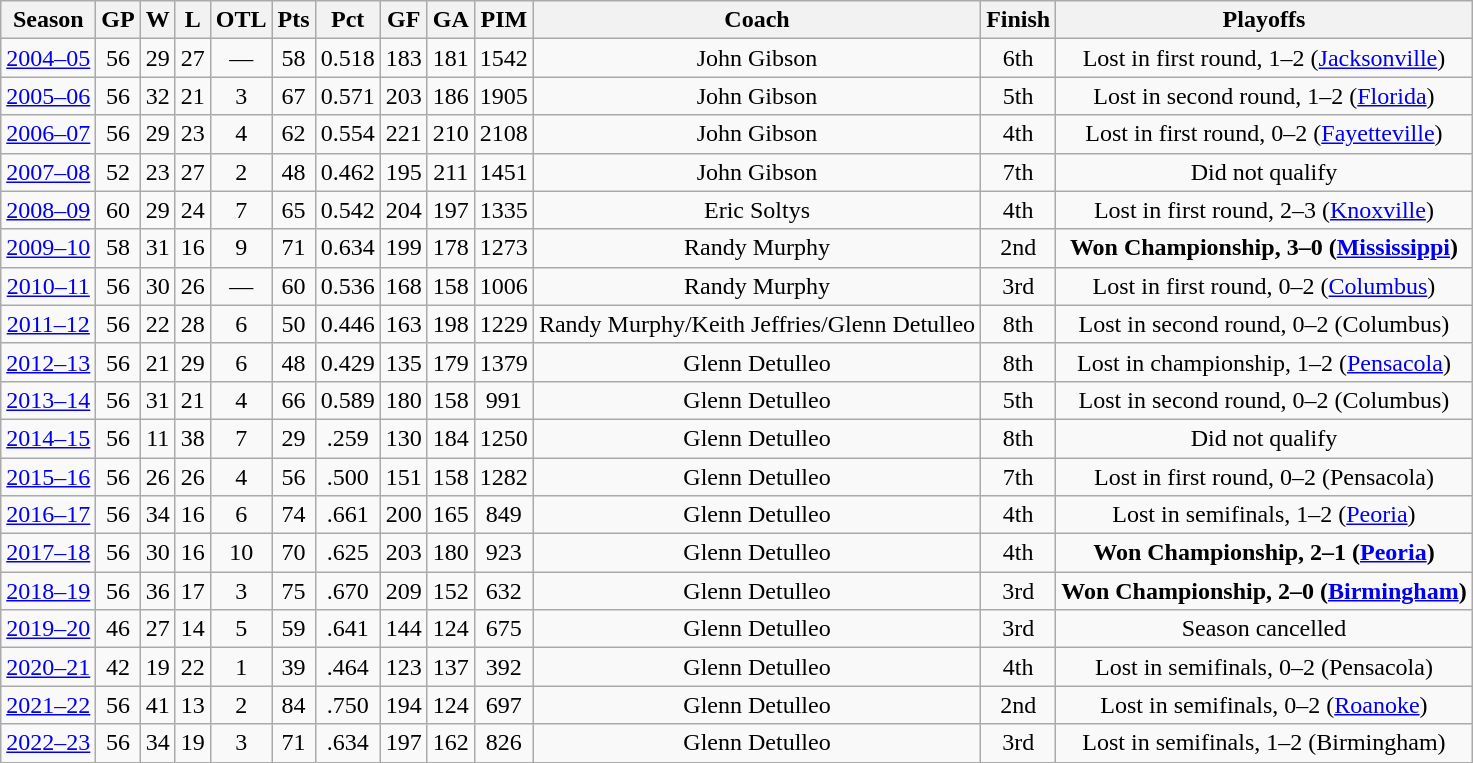<table class="wikitable" style="text-align:center">
<tr>
<th>Season</th>
<th>GP</th>
<th>W</th>
<th>L</th>
<th>OTL</th>
<th>Pts</th>
<th>Pct</th>
<th>GF</th>
<th>GA</th>
<th>PIM</th>
<th>Coach</th>
<th>Finish</th>
<th>Playoffs</th>
</tr>
<tr>
<td><a href='#'>2004–05</a></td>
<td>56</td>
<td>29</td>
<td>27</td>
<td>—</td>
<td>58</td>
<td>0.518</td>
<td>183</td>
<td>181</td>
<td>1542</td>
<td>John Gibson</td>
<td>6th</td>
<td>Lost in first round, 1–2 (<a href='#'>Jacksonville</a>)</td>
</tr>
<tr>
<td><a href='#'>2005–06</a></td>
<td>56</td>
<td>32</td>
<td>21</td>
<td>3</td>
<td>67</td>
<td>0.571</td>
<td>203</td>
<td>186</td>
<td>1905</td>
<td>John Gibson</td>
<td>5th</td>
<td>Lost in second round, 1–2 (<a href='#'>Florida</a>)</td>
</tr>
<tr>
<td><a href='#'>2006–07</a></td>
<td>56</td>
<td>29</td>
<td>23</td>
<td>4</td>
<td>62</td>
<td>0.554</td>
<td>221</td>
<td>210</td>
<td>2108</td>
<td>John Gibson</td>
<td>4th</td>
<td>Lost in first round, 0–2 (<a href='#'>Fayetteville</a>)</td>
</tr>
<tr>
<td><a href='#'>2007–08</a></td>
<td>52</td>
<td>23</td>
<td>27</td>
<td>2</td>
<td>48</td>
<td>0.462</td>
<td>195</td>
<td>211</td>
<td>1451</td>
<td>John Gibson</td>
<td>7th</td>
<td>Did not qualify</td>
</tr>
<tr>
<td><a href='#'>2008–09</a></td>
<td>60</td>
<td>29</td>
<td>24</td>
<td>7</td>
<td>65</td>
<td>0.542</td>
<td>204</td>
<td>197</td>
<td>1335</td>
<td>Eric Soltys</td>
<td>4th</td>
<td>Lost in first round, 2–3 (<a href='#'>Knoxville</a>)</td>
</tr>
<tr>
<td><a href='#'>2009–10</a></td>
<td>58</td>
<td>31</td>
<td>16</td>
<td>9</td>
<td>71</td>
<td>0.634</td>
<td>199</td>
<td>178</td>
<td>1273</td>
<td>Randy Murphy</td>
<td>2nd</td>
<td><strong>Won Championship, 3–0 (<a href='#'>Mississippi</a>)</strong></td>
</tr>
<tr>
<td><a href='#'>2010–11</a></td>
<td>56</td>
<td>30</td>
<td>26</td>
<td>—</td>
<td>60</td>
<td>0.536</td>
<td>168</td>
<td>158</td>
<td>1006</td>
<td>Randy Murphy</td>
<td>3rd</td>
<td>Lost in first round, 0–2 (<a href='#'>Columbus</a>)</td>
</tr>
<tr>
<td><a href='#'>2011–12</a></td>
<td>56</td>
<td>22</td>
<td>28</td>
<td>6</td>
<td>50</td>
<td>0.446</td>
<td>163</td>
<td>198</td>
<td>1229</td>
<td>Randy Murphy/Keith Jeffries/Glenn Detulleo</td>
<td>8th</td>
<td>Lost in second round, 0–2 (Columbus)</td>
</tr>
<tr>
<td><a href='#'>2012–13</a></td>
<td>56</td>
<td>21</td>
<td>29</td>
<td>6</td>
<td>48</td>
<td>0.429</td>
<td>135</td>
<td>179</td>
<td>1379</td>
<td>Glenn Detulleo</td>
<td>8th</td>
<td>Lost in championship, 1–2 (<a href='#'>Pensacola</a>)</td>
</tr>
<tr>
<td><a href='#'>2013–14</a></td>
<td>56</td>
<td>31</td>
<td>21</td>
<td>4</td>
<td>66</td>
<td>0.589</td>
<td>180</td>
<td>158</td>
<td>991</td>
<td>Glenn Detulleo</td>
<td>5th</td>
<td>Lost in second round, 0–2 (Columbus)</td>
</tr>
<tr>
<td><a href='#'>2014–15</a></td>
<td>56</td>
<td>11</td>
<td>38</td>
<td>7</td>
<td>29</td>
<td>.259</td>
<td>130</td>
<td>184</td>
<td>1250</td>
<td>Glenn Detulleo</td>
<td>8th</td>
<td>Did not qualify</td>
</tr>
<tr>
<td><a href='#'>2015–16</a></td>
<td>56</td>
<td>26</td>
<td>26</td>
<td>4</td>
<td>56</td>
<td>.500</td>
<td>151</td>
<td>158</td>
<td>1282</td>
<td>Glenn Detulleo</td>
<td>7th</td>
<td>Lost in first round, 0–2 (Pensacola)</td>
</tr>
<tr>
<td><a href='#'>2016–17</a></td>
<td>56</td>
<td>34</td>
<td>16</td>
<td>6</td>
<td>74</td>
<td>.661</td>
<td>200</td>
<td>165</td>
<td>849</td>
<td>Glenn Detulleo</td>
<td>4th</td>
<td>Lost in semifinals, 1–2 (<a href='#'>Peoria</a>)</td>
</tr>
<tr>
<td><a href='#'>2017–18</a></td>
<td>56</td>
<td>30</td>
<td>16</td>
<td>10</td>
<td>70</td>
<td>.625</td>
<td>203</td>
<td>180</td>
<td>923</td>
<td>Glenn Detulleo</td>
<td>4th</td>
<td><strong>Won Championship, 2–1 (<a href='#'>Peoria</a>)</strong></td>
</tr>
<tr>
<td><a href='#'>2018–19</a></td>
<td>56</td>
<td>36</td>
<td>17</td>
<td>3</td>
<td>75</td>
<td>.670</td>
<td>209</td>
<td>152</td>
<td>632</td>
<td>Glenn Detulleo</td>
<td>3rd</td>
<td><strong>Won Championship, 2–0 (<a href='#'>Birmingham</a>)</strong></td>
</tr>
<tr>
<td><a href='#'>2019–20</a></td>
<td>46</td>
<td>27</td>
<td>14</td>
<td>5</td>
<td>59</td>
<td>.641</td>
<td>144</td>
<td>124</td>
<td>675</td>
<td>Glenn Detulleo</td>
<td>3rd</td>
<td>Season cancelled</td>
</tr>
<tr>
<td><a href='#'>2020–21</a></td>
<td>42</td>
<td>19</td>
<td>22</td>
<td>1</td>
<td>39</td>
<td>.464</td>
<td>123</td>
<td>137</td>
<td>392</td>
<td>Glenn Detulleo</td>
<td>4th</td>
<td>Lost in semifinals, 0–2 (Pensacola)</td>
</tr>
<tr>
<td><a href='#'>2021–22</a></td>
<td>56</td>
<td>41</td>
<td>13</td>
<td>2</td>
<td>84</td>
<td>.750</td>
<td>194</td>
<td>124</td>
<td>697</td>
<td>Glenn Detulleo</td>
<td>2nd</td>
<td>Lost in semifinals, 0–2 (<a href='#'>Roanoke</a>)</td>
</tr>
<tr>
<td><a href='#'>2022–23</a></td>
<td>56</td>
<td>34</td>
<td>19</td>
<td>3</td>
<td>71</td>
<td>.634</td>
<td>197</td>
<td>162</td>
<td>826</td>
<td>Glenn Detulleo</td>
<td>3rd</td>
<td>Lost in semifinals, 1–2 (Birmingham)</td>
</tr>
</table>
